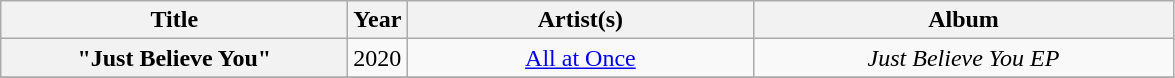<table class="wikitable plainrowheaders" style="text-align:center;">
<tr>
<th scope="col" style="width:14em;">Title</th>
<th scope="col" style="width:1em;">Year</th>
<th scope="col" style="width:14em;">Artist(s)</th>
<th scope="col" style="width:17em;">Album</th>
</tr>
<tr>
<th scope="row">"Just Believe You"</th>
<td>2020</td>
<td><a href='#'>All at Once</a></td>
<td><em>Just Believe You EP</em></td>
</tr>
<tr>
</tr>
</table>
